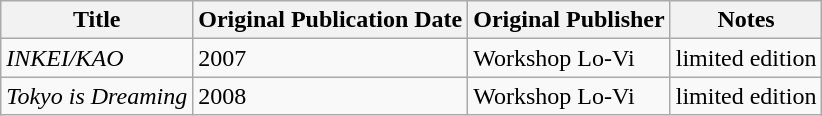<table class="wikitable sortable">
<tr>
<th>Title</th>
<th>Original Publication Date</th>
<th>Original Publisher</th>
<th>Notes</th>
</tr>
<tr>
<td><em>INKEI/KAO</em></td>
<td>2007</td>
<td>Workshop Lo-Vi</td>
<td>limited edition</td>
</tr>
<tr>
<td><em>Tokyo is Dreaming</em></td>
<td>2008</td>
<td>Workshop Lo-Vi</td>
<td>limited edition</td>
</tr>
</table>
